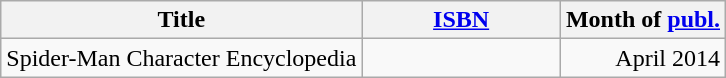<table class="wikitable">
<tr>
<th>Title</th>
<th width="125"><a href='#'>ISBN</a></th>
<th>Month of <a href='#'>publ.</a></th>
</tr>
<tr align="center">
<td align="left">Spider-Man Character Encyclopedia</td>
<td></td>
<td align="right">April 2014</td>
</tr>
</table>
